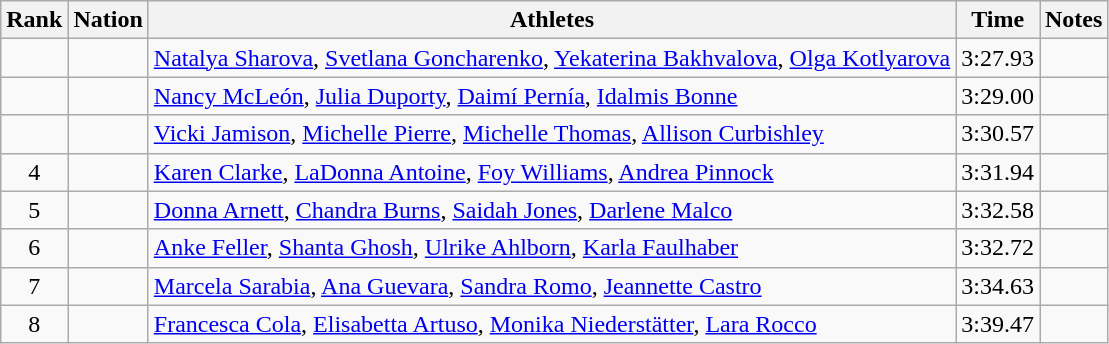<table class="wikitable sortable" style="text-align:center">
<tr>
<th>Rank</th>
<th>Nation</th>
<th>Athletes</th>
<th>Time</th>
<th>Notes</th>
</tr>
<tr>
<td></td>
<td align=left></td>
<td align=left><a href='#'>Natalya Sharova</a>, <a href='#'>Svetlana Goncharenko</a>, <a href='#'>Yekaterina Bakhvalova</a>, <a href='#'>Olga Kotlyarova</a></td>
<td>3:27.93</td>
<td></td>
</tr>
<tr>
<td></td>
<td align=left></td>
<td align=left><a href='#'>Nancy McLeón</a>, <a href='#'>Julia Duporty</a>, <a href='#'>Daimí Pernía</a>, <a href='#'>Idalmis Bonne</a></td>
<td>3:29.00</td>
<td></td>
</tr>
<tr>
<td></td>
<td align=left></td>
<td align=left><a href='#'>Vicki Jamison</a>, <a href='#'>Michelle Pierre</a>, <a href='#'>Michelle Thomas</a>, <a href='#'>Allison Curbishley</a></td>
<td>3:30.57</td>
<td></td>
</tr>
<tr>
<td>4</td>
<td align=left></td>
<td align=left><a href='#'>Karen Clarke</a>, <a href='#'>LaDonna Antoine</a>, <a href='#'>Foy Williams</a>, <a href='#'>Andrea Pinnock</a></td>
<td>3:31.94</td>
<td></td>
</tr>
<tr>
<td>5</td>
<td align=left></td>
<td align=left><a href='#'>Donna Arnett</a>, <a href='#'>Chandra Burns</a>, <a href='#'>Saidah Jones</a>, <a href='#'>Darlene Malco</a></td>
<td>3:32.58</td>
<td></td>
</tr>
<tr>
<td>6</td>
<td align=left></td>
<td align=left><a href='#'>Anke Feller</a>, <a href='#'>Shanta Ghosh</a>, <a href='#'>Ulrike Ahlborn</a>, <a href='#'>Karla Faulhaber</a></td>
<td>3:32.72</td>
<td></td>
</tr>
<tr>
<td>7</td>
<td align=left></td>
<td align=left><a href='#'>Marcela Sarabia</a>, <a href='#'>Ana Guevara</a>, <a href='#'>Sandra Romo</a>, <a href='#'>Jeannette Castro</a></td>
<td>3:34.63</td>
<td></td>
</tr>
<tr>
<td>8</td>
<td align=left></td>
<td align=left><a href='#'>Francesca Cola</a>, <a href='#'>Elisabetta Artuso</a>, <a href='#'>Monika Niederstätter</a>, <a href='#'>Lara Rocco</a></td>
<td>3:39.47</td>
<td></td>
</tr>
</table>
